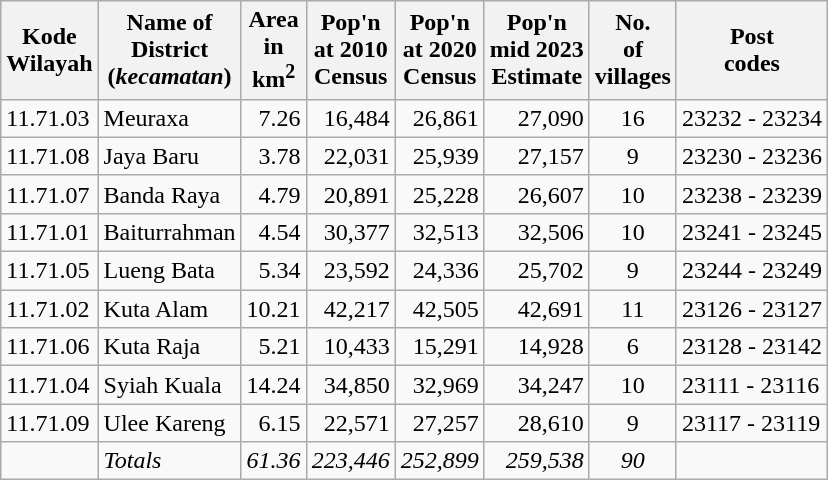<table class="wikitable">
<tr>
<th>Kode <br>Wilayah</th>
<th>Name of<br>District<br>(<em>kecamatan</em>)</th>
<th>Area <br>in<br> km<sup>2</sup></th>
<th>Pop'n <br>at 2010<br> Census</th>
<th>Pop'n <br>at 2020<br> Census</th>
<th>Pop'n <br>mid 2023<br> Estimate</th>
<th>No.<br> of<br>villages</th>
<th>Post <br>codes</th>
</tr>
<tr>
<td>11.71.03</td>
<td>Meuraxa </td>
<td align="right">7.26</td>
<td align="right">16,484</td>
<td align="right">26,861</td>
<td align="right">27,090</td>
<td align="center">16</td>
<td>23232 - 23234</td>
</tr>
<tr>
<td>11.71.08</td>
<td>Jaya Baru </td>
<td align="right">3.78</td>
<td align="right">22,031</td>
<td align="right">25,939</td>
<td align="right">27,157</td>
<td align="center">9</td>
<td>23230 - 23236</td>
</tr>
<tr>
<td>11.71.07</td>
<td>Banda Raya </td>
<td align="right">4.79</td>
<td align="right">20,891</td>
<td align="right">25,228</td>
<td align="right">26,607</td>
<td align="center">10</td>
<td>23238 - 23239</td>
</tr>
<tr>
<td>11.71.01</td>
<td>Baiturrahman </td>
<td align="right">4.54</td>
<td align="right">30,377</td>
<td align="right">32,513</td>
<td align="right">32,506</td>
<td align="center">10</td>
<td>23241 - 23245</td>
</tr>
<tr>
<td>11.71.05</td>
<td>Lueng Bata </td>
<td align="right">5.34</td>
<td align="right">23,592</td>
<td align="right">24,336</td>
<td align="right">25,702</td>
<td align="center">9</td>
<td>23244 - 23249</td>
</tr>
<tr>
<td>11.71.02</td>
<td>Kuta Alam </td>
<td align="right">10.21</td>
<td align="right">42,217</td>
<td align="right">42,505</td>
<td align="right">42,691</td>
<td align="center">11</td>
<td>23126 - 23127</td>
</tr>
<tr>
<td>11.71.06</td>
<td>Kuta Raja </td>
<td align="right">5.21</td>
<td align="right">10,433</td>
<td align="right">15,291</td>
<td align="right">14,928</td>
<td align="center">6</td>
<td>23128 - 23142</td>
</tr>
<tr>
<td>11.71.04</td>
<td>Syiah Kuala </td>
<td align="right">14.24</td>
<td align="right">34,850</td>
<td align="right">32,969</td>
<td align="right">34,247</td>
<td align="center">10</td>
<td>23111 - 23116</td>
</tr>
<tr>
<td>11.71.09</td>
<td>Ulee Kareng </td>
<td align="right">6.15</td>
<td align="right">22,571</td>
<td align="right">27,257</td>
<td align="right">28,610</td>
<td align="center">9</td>
<td>23117 - 23119</td>
</tr>
<tr>
<td></td>
<td><em>Totals</em></td>
<td align="right"><em>61.36</em></td>
<td align="right"><em>223,446</em></td>
<td align="right"><em>252,899</em></td>
<td align="right"><em>259,538</em></td>
<td align="center"><em>90</em></td>
<td></td>
</tr>
</table>
